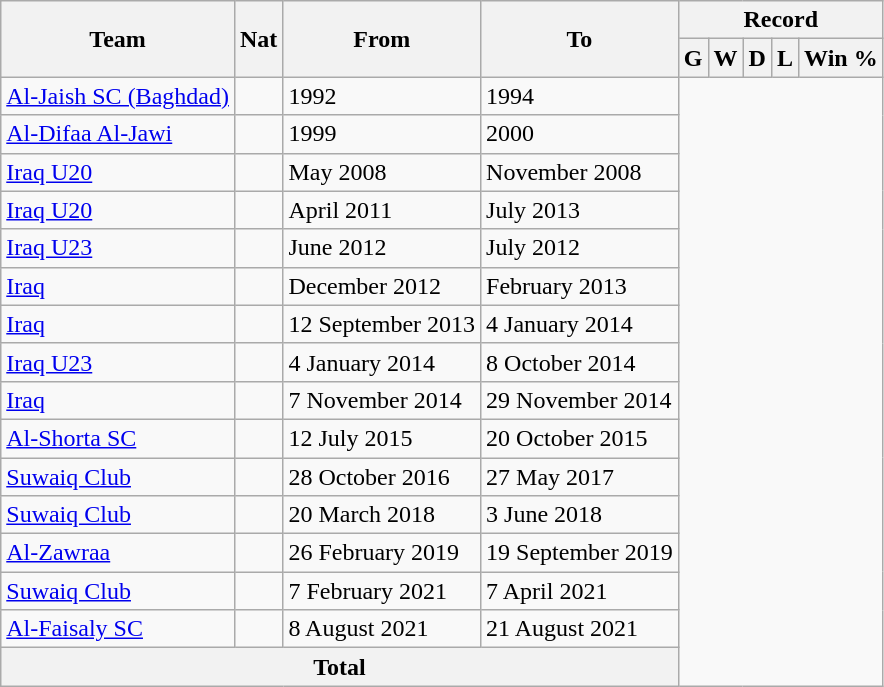<table class="wikitable" style="text-align: center">
<tr>
<th rowspan="2">Team</th>
<th rowspan="2">Nat</th>
<th rowspan="2">From</th>
<th rowspan="2">To</th>
<th colspan="5">Record</th>
</tr>
<tr>
<th>G</th>
<th>W</th>
<th>D</th>
<th>L</th>
<th>Win %</th>
</tr>
<tr>
<td align=left><a href='#'>Al-Jaish SC (Baghdad)</a></td>
<td></td>
<td align=left>1992</td>
<td align=left>1994<br></td>
</tr>
<tr>
<td align=left><a href='#'>Al-Difaa Al-Jawi</a></td>
<td></td>
<td align=left>1999</td>
<td align=left>2000<br></td>
</tr>
<tr>
<td align=left><a href='#'>Iraq U20</a></td>
<td></td>
<td align=left>May 2008</td>
<td align=left>November 2008<br></td>
</tr>
<tr>
<td align=left><a href='#'>Iraq U20</a></td>
<td></td>
<td align=left>April 2011</td>
<td align=left>July 2013<br></td>
</tr>
<tr>
<td align=left><a href='#'>Iraq U23</a></td>
<td></td>
<td align=left>June 2012</td>
<td align=left>July 2012<br></td>
</tr>
<tr>
<td align=left><a href='#'>Iraq</a></td>
<td></td>
<td align=left>December 2012</td>
<td align=left>February 2013<br></td>
</tr>
<tr>
<td align=left><a href='#'>Iraq</a></td>
<td></td>
<td align=left>12 September 2013</td>
<td align=left>4 January 2014<br></td>
</tr>
<tr>
<td align=left><a href='#'>Iraq U23</a></td>
<td></td>
<td align=left>4 January 2014</td>
<td align=left>8 October 2014<br></td>
</tr>
<tr>
<td align=left><a href='#'>Iraq</a></td>
<td></td>
<td align=left>7 November 2014</td>
<td align=left>29 November 2014<br></td>
</tr>
<tr>
<td align=left><a href='#'>Al-Shorta SC</a></td>
<td></td>
<td align=left>12 July 2015</td>
<td align=left>20 October 2015<br></td>
</tr>
<tr>
<td align=left><a href='#'>Suwaiq Club</a></td>
<td></td>
<td align=left>28 October 2016</td>
<td align=left>27 May 2017<br></td>
</tr>
<tr>
<td align=left><a href='#'>Suwaiq Club</a></td>
<td></td>
<td align=left>20 March 2018</td>
<td align=left>3 June 2018<br></td>
</tr>
<tr>
<td align=left><a href='#'>Al-Zawraa</a></td>
<td></td>
<td align=left>26 February 2019</td>
<td align=left>19 September 2019<br></td>
</tr>
<tr>
<td align=left><a href='#'>Suwaiq Club</a></td>
<td></td>
<td align=left>7 February 2021</td>
<td align=left>7 April 2021<br></td>
</tr>
<tr>
<td align=left><a href='#'>Al-Faisaly SC</a></td>
<td></td>
<td align=left>8 August 2021</td>
<td align=left>21 August 2021<br></td>
</tr>
<tr>
<th colspan="4" align="center" valign=middle>Total<br></th>
</tr>
</table>
